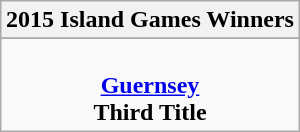<table class="wikitable" style="text-align: center; margin: 0 auto;">
<tr>
<th>2015 Island Games Winners</th>
</tr>
<tr>
</tr>
<tr>
<td><br><strong><a href='#'>Guernsey</a></strong><br><strong>Third Title</strong></td>
</tr>
</table>
